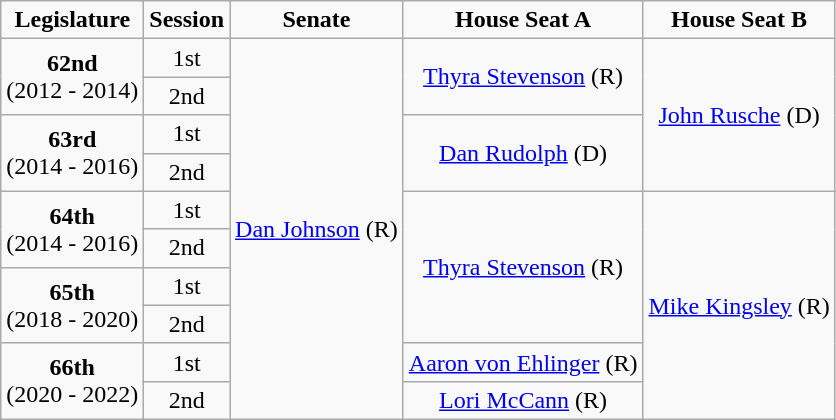<table class=wikitable style="text-align:center">
<tr>
<td><strong>Legislature</strong></td>
<td><strong>Session</strong></td>
<td><strong>Senate</strong></td>
<td><strong>House Seat A</strong></td>
<td><strong>House Seat B</strong></td>
</tr>
<tr>
<td rowspan="2" colspan="1" style="text-align: center;"><strong>62nd</strong> <br> (2012 - 2014)</td>
<td>1st</td>
<td rowspan="10" colspan="1" style="text-align: center;" ><a href='#'>Dan Johnson</a> (R)</td>
<td rowspan="2" colspan="1" style="text-align: center;" ><a href='#'>Thyra Stevenson</a> (R)</td>
<td rowspan="4" colspan="1" style="text-align: center;" ><a href='#'>John Rusche</a> (D)</td>
</tr>
<tr>
<td>2nd</td>
</tr>
<tr>
<td rowspan="2" colspan="1" style="text-align: center;"><strong>63rd</strong> <br> (2014 - 2016)</td>
<td>1st</td>
<td rowspan="2" colspan="1" style="text-align: center;" ><a href='#'>Dan Rudolph</a> (D)</td>
</tr>
<tr>
<td>2nd</td>
</tr>
<tr>
<td rowspan="2" colspan="1" style="text-align: center;"><strong>64th</strong> <br> (2014 - 2016)</td>
<td>1st</td>
<td rowspan="4" colspan="1" style="text-align: center;" ><a href='#'>Thyra Stevenson</a> (R)</td>
<td rowspan="6" colspan="1" style="text-align: center;" ><a href='#'>Mike Kingsley</a> (R)</td>
</tr>
<tr>
<td>2nd</td>
</tr>
<tr>
<td rowspan="2" colspan="1" style="text-align: center;"><strong>65th</strong> <br> (2018 - 2020)</td>
<td>1st</td>
</tr>
<tr>
<td>2nd</td>
</tr>
<tr>
<td rowspan="2" colspan="1" style="text-align: center;"><strong>66th</strong> <br> (2020 - 2022)</td>
<td>1st</td>
<td rowspan="1" colspan="1" style="text-align: center;" ><a href='#'>Aaron von Ehlinger</a> (R)</td>
</tr>
<tr>
<td>2nd</td>
<td rowspan="1" colspan="1" style="text-align: center;" ><a href='#'>Lori McCann</a> (R)</td>
</tr>
</table>
